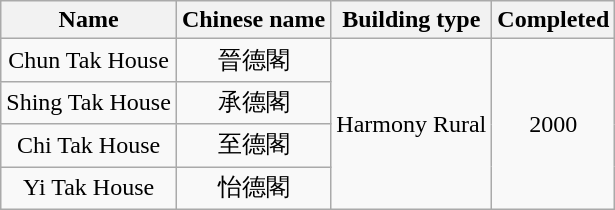<table class="wikitable" style="text-align: center">
<tr>
<th>Name</th>
<th>Chinese name</th>
<th>Building type</th>
<th>Completed</th>
</tr>
<tr>
<td>Chun Tak House</td>
<td>晉德閣</td>
<td rowspan="4">Harmony Rural</td>
<td rowspan="4">2000</td>
</tr>
<tr>
<td>Shing Tak House</td>
<td>承德閣</td>
</tr>
<tr>
<td>Chi Tak House</td>
<td>至德閣</td>
</tr>
<tr>
<td>Yi Tak House</td>
<td>怡德閣</td>
</tr>
</table>
